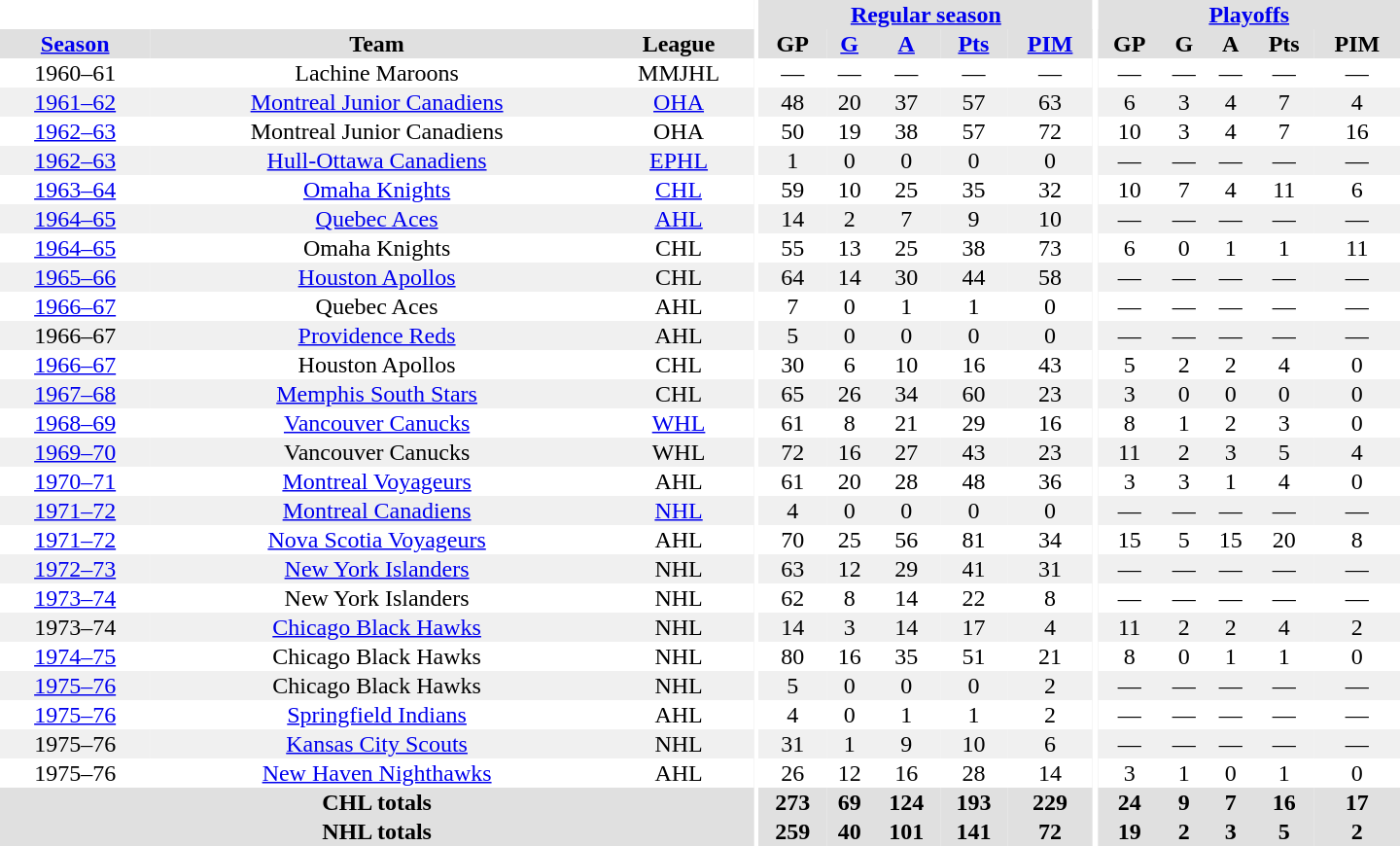<table border="0" cellpadding="1" cellspacing="0" style="text-align:center; width:60em">
<tr bgcolor="#e0e0e0">
<th colspan="3" bgcolor="#ffffff"></th>
<th rowspan="100" bgcolor="#ffffff"></th>
<th colspan="5"><a href='#'>Regular season</a></th>
<th rowspan="100" bgcolor="#ffffff"></th>
<th colspan="5"><a href='#'>Playoffs</a></th>
</tr>
<tr bgcolor="#e0e0e0">
<th><a href='#'>Season</a></th>
<th>Team</th>
<th>League</th>
<th>GP</th>
<th><a href='#'>G</a></th>
<th><a href='#'>A</a></th>
<th><a href='#'>Pts</a></th>
<th><a href='#'>PIM</a></th>
<th>GP</th>
<th>G</th>
<th>A</th>
<th>Pts</th>
<th>PIM</th>
</tr>
<tr>
<td>1960–61</td>
<td>Lachine Maroons</td>
<td>MMJHL</td>
<td>—</td>
<td>—</td>
<td>—</td>
<td>—</td>
<td>—</td>
<td>—</td>
<td>—</td>
<td>—</td>
<td>—</td>
<td>—</td>
</tr>
<tr bgcolor="#f0f0f0">
<td><a href='#'>1961–62</a></td>
<td><a href='#'>Montreal Junior Canadiens</a></td>
<td><a href='#'>OHA</a></td>
<td>48</td>
<td>20</td>
<td>37</td>
<td>57</td>
<td>63</td>
<td>6</td>
<td>3</td>
<td>4</td>
<td>7</td>
<td>4</td>
</tr>
<tr>
<td><a href='#'>1962–63</a></td>
<td>Montreal Junior Canadiens</td>
<td>OHA</td>
<td>50</td>
<td>19</td>
<td>38</td>
<td>57</td>
<td>72</td>
<td>10</td>
<td>3</td>
<td>4</td>
<td>7</td>
<td>16</td>
</tr>
<tr bgcolor="#f0f0f0">
<td><a href='#'>1962–63</a></td>
<td><a href='#'>Hull-Ottawa Canadiens</a></td>
<td><a href='#'>EPHL</a></td>
<td>1</td>
<td>0</td>
<td>0</td>
<td>0</td>
<td>0</td>
<td>—</td>
<td>—</td>
<td>—</td>
<td>—</td>
<td>—</td>
</tr>
<tr>
<td><a href='#'>1963–64</a></td>
<td><a href='#'>Omaha Knights</a></td>
<td><a href='#'>CHL</a></td>
<td>59</td>
<td>10</td>
<td>25</td>
<td>35</td>
<td>32</td>
<td>10</td>
<td>7</td>
<td>4</td>
<td>11</td>
<td>6</td>
</tr>
<tr bgcolor="#f0f0f0">
<td><a href='#'>1964–65</a></td>
<td><a href='#'>Quebec Aces</a></td>
<td><a href='#'>AHL</a></td>
<td>14</td>
<td>2</td>
<td>7</td>
<td>9</td>
<td>10</td>
<td>—</td>
<td>—</td>
<td>—</td>
<td>—</td>
<td>—</td>
</tr>
<tr>
<td><a href='#'>1964–65</a></td>
<td>Omaha Knights</td>
<td>CHL</td>
<td>55</td>
<td>13</td>
<td>25</td>
<td>38</td>
<td>73</td>
<td>6</td>
<td>0</td>
<td>1</td>
<td>1</td>
<td>11</td>
</tr>
<tr bgcolor="#f0f0f0">
<td><a href='#'>1965–66</a></td>
<td><a href='#'>Houston Apollos</a></td>
<td>CHL</td>
<td>64</td>
<td>14</td>
<td>30</td>
<td>44</td>
<td>58</td>
<td>—</td>
<td>—</td>
<td>—</td>
<td>—</td>
<td>—</td>
</tr>
<tr>
<td><a href='#'>1966–67</a></td>
<td>Quebec Aces</td>
<td>AHL</td>
<td>7</td>
<td>0</td>
<td>1</td>
<td>1</td>
<td>0</td>
<td>—</td>
<td>—</td>
<td>—</td>
<td>—</td>
<td>—</td>
</tr>
<tr bgcolor="#f0f0f0">
<td>1966–67</td>
<td><a href='#'>Providence Reds</a></td>
<td>AHL</td>
<td>5</td>
<td>0</td>
<td>0</td>
<td>0</td>
<td>0</td>
<td>—</td>
<td>—</td>
<td>—</td>
<td>—</td>
<td>—</td>
</tr>
<tr>
<td><a href='#'>1966–67</a></td>
<td>Houston Apollos</td>
<td>CHL</td>
<td>30</td>
<td>6</td>
<td>10</td>
<td>16</td>
<td>43</td>
<td>5</td>
<td>2</td>
<td>2</td>
<td>4</td>
<td>0</td>
</tr>
<tr bgcolor="#f0f0f0">
<td><a href='#'>1967–68</a></td>
<td><a href='#'>Memphis South Stars</a></td>
<td>CHL</td>
<td>65</td>
<td>26</td>
<td>34</td>
<td>60</td>
<td>23</td>
<td>3</td>
<td>0</td>
<td>0</td>
<td>0</td>
<td>0</td>
</tr>
<tr>
<td><a href='#'>1968–69</a></td>
<td><a href='#'>Vancouver Canucks</a></td>
<td><a href='#'>WHL</a></td>
<td>61</td>
<td>8</td>
<td>21</td>
<td>29</td>
<td>16</td>
<td>8</td>
<td>1</td>
<td>2</td>
<td>3</td>
<td>0</td>
</tr>
<tr bgcolor="#f0f0f0">
<td><a href='#'>1969–70</a></td>
<td>Vancouver Canucks</td>
<td>WHL</td>
<td>72</td>
<td>16</td>
<td>27</td>
<td>43</td>
<td>23</td>
<td>11</td>
<td>2</td>
<td>3</td>
<td>5</td>
<td>4</td>
</tr>
<tr>
<td><a href='#'>1970–71</a></td>
<td><a href='#'>Montreal Voyageurs</a></td>
<td>AHL</td>
<td>61</td>
<td>20</td>
<td>28</td>
<td>48</td>
<td>36</td>
<td>3</td>
<td>3</td>
<td>1</td>
<td>4</td>
<td>0</td>
</tr>
<tr bgcolor="#f0f0f0">
<td><a href='#'>1971–72</a></td>
<td><a href='#'>Montreal Canadiens</a></td>
<td><a href='#'>NHL</a></td>
<td>4</td>
<td>0</td>
<td>0</td>
<td>0</td>
<td>0</td>
<td>—</td>
<td>—</td>
<td>—</td>
<td>—</td>
<td>—</td>
</tr>
<tr>
<td><a href='#'>1971–72</a></td>
<td><a href='#'>Nova Scotia Voyageurs</a></td>
<td>AHL</td>
<td>70</td>
<td>25</td>
<td>56</td>
<td>81</td>
<td>34</td>
<td>15</td>
<td>5</td>
<td>15</td>
<td>20</td>
<td>8</td>
</tr>
<tr bgcolor="#f0f0f0">
<td><a href='#'>1972–73</a></td>
<td><a href='#'>New York Islanders</a></td>
<td>NHL</td>
<td>63</td>
<td>12</td>
<td>29</td>
<td>41</td>
<td>31</td>
<td>—</td>
<td>—</td>
<td>—</td>
<td>—</td>
<td>—</td>
</tr>
<tr>
<td><a href='#'>1973–74</a></td>
<td>New York Islanders</td>
<td>NHL</td>
<td>62</td>
<td>8</td>
<td>14</td>
<td>22</td>
<td>8</td>
<td>—</td>
<td>—</td>
<td>—</td>
<td>—</td>
<td>—</td>
</tr>
<tr bgcolor="#f0f0f0">
<td>1973–74</td>
<td><a href='#'>Chicago Black Hawks</a></td>
<td>NHL</td>
<td>14</td>
<td>3</td>
<td>14</td>
<td>17</td>
<td>4</td>
<td>11</td>
<td>2</td>
<td>2</td>
<td>4</td>
<td>2</td>
</tr>
<tr>
<td><a href='#'>1974–75</a></td>
<td>Chicago Black Hawks</td>
<td>NHL</td>
<td>80</td>
<td>16</td>
<td>35</td>
<td>51</td>
<td>21</td>
<td>8</td>
<td>0</td>
<td>1</td>
<td>1</td>
<td>0</td>
</tr>
<tr bgcolor="#f0f0f0">
<td><a href='#'>1975–76</a></td>
<td>Chicago Black Hawks</td>
<td>NHL</td>
<td>5</td>
<td>0</td>
<td>0</td>
<td>0</td>
<td>2</td>
<td>—</td>
<td>—</td>
<td>—</td>
<td>—</td>
<td>—</td>
</tr>
<tr>
<td><a href='#'>1975–76</a></td>
<td><a href='#'>Springfield Indians</a></td>
<td>AHL</td>
<td>4</td>
<td>0</td>
<td>1</td>
<td>1</td>
<td>2</td>
<td>—</td>
<td>—</td>
<td>—</td>
<td>—</td>
<td>—</td>
</tr>
<tr bgcolor="#f0f0f0">
<td>1975–76</td>
<td><a href='#'>Kansas City Scouts</a></td>
<td>NHL</td>
<td>31</td>
<td>1</td>
<td>9</td>
<td>10</td>
<td>6</td>
<td>—</td>
<td>—</td>
<td>—</td>
<td>—</td>
<td>—</td>
</tr>
<tr>
<td>1975–76</td>
<td><a href='#'>New Haven Nighthawks</a></td>
<td>AHL</td>
<td>26</td>
<td>12</td>
<td>16</td>
<td>28</td>
<td>14</td>
<td>3</td>
<td>1</td>
<td>0</td>
<td>1</td>
<td>0</td>
</tr>
<tr bgcolor="#e0e0e0">
<th colspan="3">CHL totals</th>
<th>273</th>
<th>69</th>
<th>124</th>
<th>193</th>
<th>229</th>
<th>24</th>
<th>9</th>
<th>7</th>
<th>16</th>
<th>17</th>
</tr>
<tr bgcolor="#e0e0e0">
<th colspan="3">NHL totals</th>
<th>259</th>
<th>40</th>
<th>101</th>
<th>141</th>
<th>72</th>
<th>19</th>
<th>2</th>
<th>3</th>
<th>5</th>
<th>2</th>
</tr>
</table>
